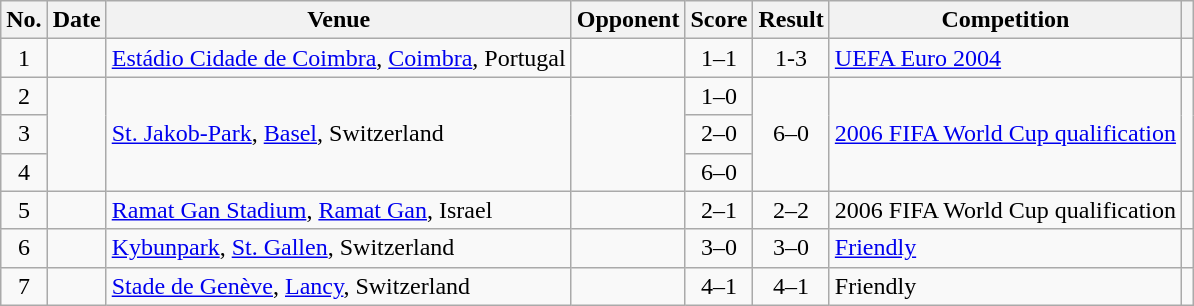<table class="wikitable sortable">
<tr>
<th scope="col">No.</th>
<th scope="col">Date</th>
<th scope="col">Venue</th>
<th scope="col">Opponent</th>
<th scope="col">Score</th>
<th scope="col">Result</th>
<th scope="col">Competition</th>
<th scope="col" class="unsortable"></th>
</tr>
<tr>
<td style="text-align:center">1</td>
<td></td>
<td><a href='#'>Estádio Cidade de Coimbra</a>, <a href='#'>Coimbra</a>, Portugal</td>
<td></td>
<td style="text-align:center">1–1</td>
<td style="text-align:center">1-3</td>
<td><a href='#'>UEFA Euro 2004</a></td>
<td></td>
</tr>
<tr>
<td style="text-align:center">2</td>
<td rowspan="3"></td>
<td rowspan="3"><a href='#'>St. Jakob-Park</a>, <a href='#'>Basel</a>, Switzerland</td>
<td rowspan="3"></td>
<td style="text-align:center">1–0</td>
<td rowspan="3" style="text-align:center">6–0</td>
<td rowspan="3"><a href='#'>2006 FIFA World Cup qualification</a></td>
<td rowspan="3"></td>
</tr>
<tr>
<td style="text-align:center">3</td>
<td style="text-align:center">2–0</td>
</tr>
<tr>
<td style="text-align:center">4</td>
<td style="text-align:center">6–0</td>
</tr>
<tr>
<td style="text-align:center">5</td>
<td></td>
<td><a href='#'>Ramat Gan Stadium</a>, <a href='#'>Ramat Gan</a>, Israel</td>
<td></td>
<td style="text-align:center">2–1</td>
<td style="text-align:center">2–2</td>
<td>2006 FIFA World Cup qualification</td>
<td></td>
</tr>
<tr>
<td style="text-align:center">6</td>
<td></td>
<td><a href='#'>Kybunpark</a>, <a href='#'>St. Gallen</a>, Switzerland</td>
<td></td>
<td style="text-align:center">3–0</td>
<td style="text-align:center">3–0</td>
<td><a href='#'>Friendly</a></td>
<td></td>
</tr>
<tr>
<td style="text-align:center">7</td>
<td></td>
<td><a href='#'>Stade de Genève</a>, <a href='#'>Lancy</a>, Switzerland</td>
<td></td>
<td style="text-align:center">4–1</td>
<td style="text-align:center">4–1</td>
<td>Friendly</td>
<td></td>
</tr>
</table>
